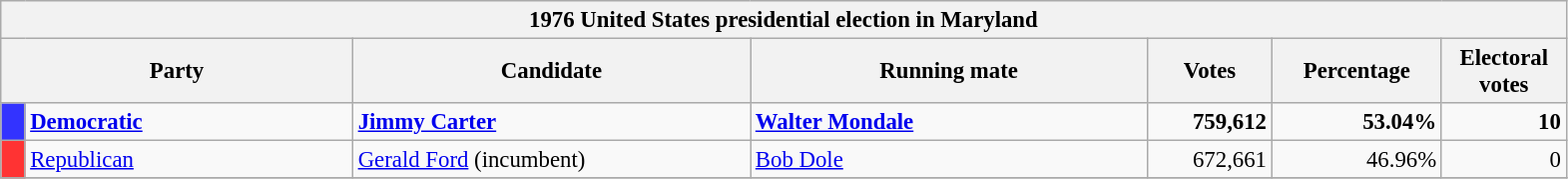<table class="wikitable" style="font-size: 95%;">
<tr>
<th colspan="7">1976 United States presidential election in Maryland</th>
</tr>
<tr>
<th colspan="2" style="width: 15em">Party</th>
<th style="width: 17em">Candidate</th>
<th style="width: 17em">Running mate</th>
<th style="width: 5em">Votes</th>
<th style="width: 7em">Percentage</th>
<th style="width: 5em">Electoral votes</th>
</tr>
<tr>
<th style="background-color:#3333FF; width: 3px"></th>
<td style="width: 130px"><strong><a href='#'>Democratic</a></strong></td>
<td><strong><a href='#'>Jimmy Carter</a></strong></td>
<td><strong><a href='#'>Walter Mondale</a></strong></td>
<td align="right"><strong>759,612</strong></td>
<td align="right"><strong>53.04%</strong></td>
<td align="right"><strong>10</strong></td>
</tr>
<tr>
<th style="background-color:#FF3333; width: 3px"></th>
<td style="width: 130px"><a href='#'>Republican</a></td>
<td><a href='#'>Gerald Ford</a> (incumbent)</td>
<td><a href='#'>Bob Dole</a></td>
<td align="right">672,661</td>
<td align="right">46.96%</td>
<td align="right">0</td>
</tr>
<tr>
</tr>
</table>
